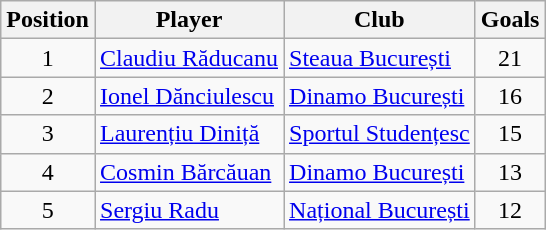<table class="wikitable">
<tr>
<th style="width:28px">Position</th>
<th>Player</th>
<th>Club</th>
<th>Goals</th>
</tr>
<tr>
<td rowspan="1" align="center">1</td>
<td><a href='#'>Claudiu Răducanu</a></td>
<td><a href='#'>Steaua București</a></td>
<td align="center">21</td>
</tr>
<tr>
<td rowspan="1" align="center">2</td>
<td><a href='#'>Ionel Dănciulescu</a></td>
<td><a href='#'>Dinamo București</a></td>
<td align="center">16</td>
</tr>
<tr>
<td rowspan="1" align="center">3</td>
<td><a href='#'>Laurențiu Diniță</a></td>
<td><a href='#'>Sportul Studențesc</a></td>
<td align="center">15</td>
</tr>
<tr>
<td rowspan="1" align="center">4</td>
<td><a href='#'>Cosmin Bărcăuan</a></td>
<td><a href='#'>Dinamo București</a></td>
<td align="center">13</td>
</tr>
<tr>
<td rowspan="1" align="center">5</td>
<td><a href='#'>Sergiu Radu</a></td>
<td><a href='#'>Național București</a></td>
<td align="center">12</td>
</tr>
</table>
